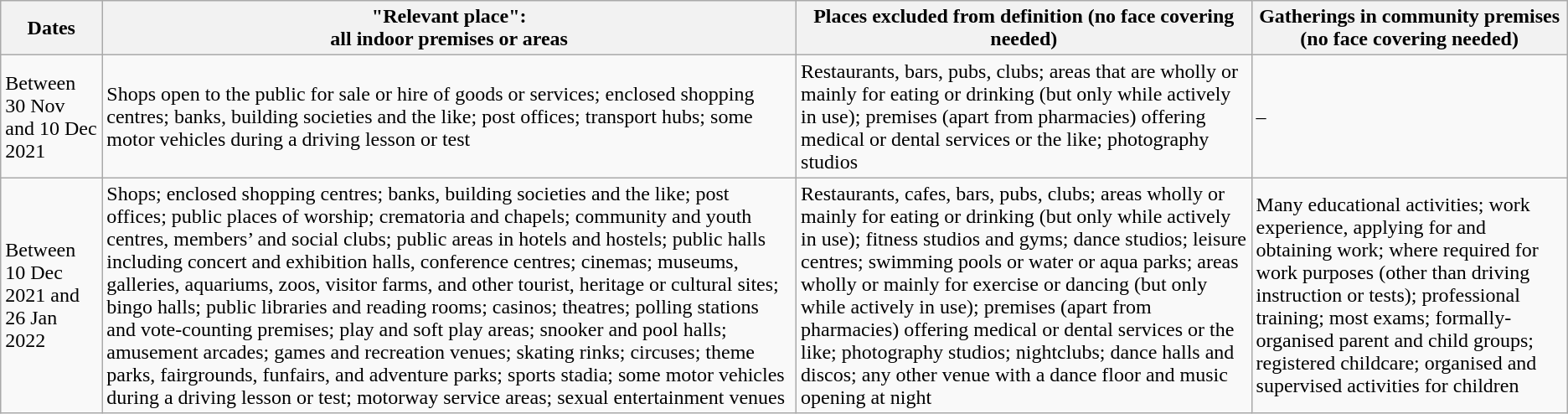<table class="wikitable">
<tr>
<th>Dates</th>
<th>"Relevant place":<br>all indoor premises or areas</th>
<th>Places excluded from definition (no face covering needed)</th>
<th>Gatherings in community premises (no face covering  needed)</th>
</tr>
<tr>
<td>Between 30 Nov and 10 Dec 2021</td>
<td>Shops open to the public for sale or hire of goods or services; enclosed shopping centres; banks, building societies and the like; post offices; transport hubs; some motor vehicles during a driving lesson or test</td>
<td>Restaurants, bars, pubs, clubs; areas that are wholly or mainly for eating or drinking (but only while actively in use); premises (apart from pharmacies) offering medical or dental services or the like; photography studios</td>
<td>–</td>
</tr>
<tr>
<td>Between 10 Dec 2021 and 26 Jan 2022</td>
<td>Shops; enclosed shopping centres; banks, building societies and the like; post offices; public places of worship; crematoria and chapels; community and youth centres, members’ and social clubs; public areas in hotels and hostels; public halls including concert and exhibition halls, conference centres; cinemas; museums, galleries, aquariums, zoos, visitor farms, and other tourist, heritage or cultural sites; bingo halls; public libraries and reading rooms; casinos; theatres; polling stations and vote-counting premises; play and soft play areas; snooker and pool halls; amusement arcades; games and recreation venues; skating rinks; circuses; theme parks, fairgrounds, funfairs, and adventure parks; sports stadia; some motor vehicles during a driving lesson or test; motorway service areas; sexual entertainment venues</td>
<td>Restaurants, cafes, bars, pubs, clubs; areas wholly or mainly for eating or drinking (but only while actively in use); fitness studios and gyms; dance studios; leisure centres; swimming pools or water or aqua parks; areas wholly or mainly for exercise or dancing (but only while actively in use); premises (apart from pharmacies) offering medical or dental services or the like; photography studios; nightclubs; dance halls and discos; any other venue with a dance floor and music opening at night</td>
<td>Many educational activities; work experience, applying for and obtaining work; where required for work purposes (other than driving instruction or tests); professional training; most exams; formally-organised parent and child groups; registered childcare; organised and supervised activities for children</td>
</tr>
</table>
